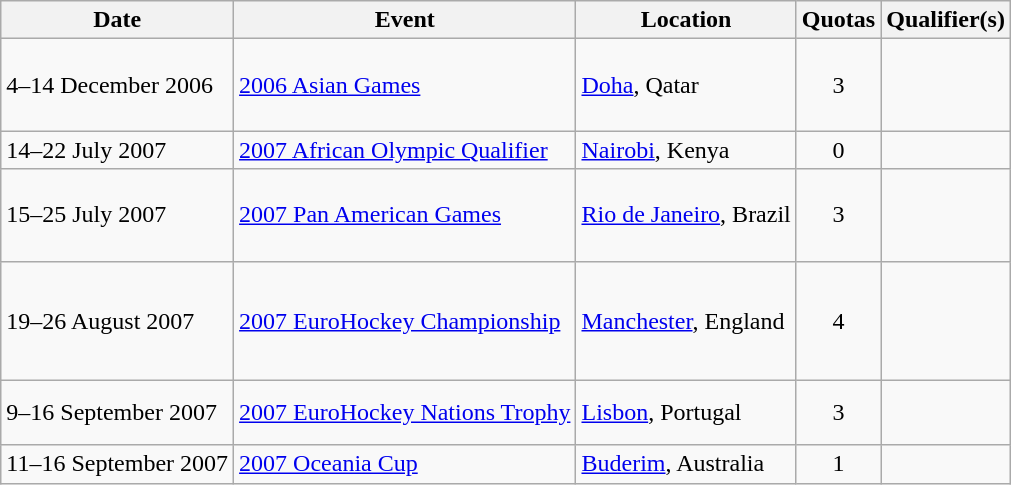<table class=wikitable>
<tr>
<th>Date</th>
<th>Event</th>
<th>Location</th>
<th>Quotas</th>
<th>Qualifier(s)</th>
</tr>
<tr>
<td>4–14 December 2006</td>
<td><a href='#'>2006 Asian Games</a></td>
<td><a href='#'>Doha</a>, Qatar</td>
<td align=center>3</td>
<td> <br>  <br>  <br> <s></s></td>
</tr>
<tr>
<td>14–22 July 2007</td>
<td><a href='#'>2007 African Olympic Qualifier</a></td>
<td><a href='#'>Nairobi</a>, Kenya</td>
<td align=center>0</td>
<td><s></s></td>
</tr>
<tr>
<td>15–25 July 2007</td>
<td><a href='#'>2007 Pan American Games</a></td>
<td><a href='#'>Rio de Janeiro</a>, Brazil</td>
<td align=center>3</td>
<td> <br>  <br>  <br><s></s></td>
</tr>
<tr>
<td>19–26 August 2007</td>
<td><a href='#'>2007 EuroHockey Championship</a></td>
<td><a href='#'>Manchester</a>, England</td>
<td align=center>4</td>
<td> <br>  <br>  <br>  <br><s></s> </td>
</tr>
<tr>
<td>9–16 September 2007</td>
<td><a href='#'>2007 EuroHockey Nations Trophy</a></td>
<td><a href='#'>Lisbon</a>, Portugal</td>
<td align=center>3</td>
<td> <br>  <br> </td>
</tr>
<tr>
<td>11–16 September 2007</td>
<td><a href='#'>2007 Oceania Cup</a></td>
<td><a href='#'>Buderim</a>, Australia</td>
<td align=center>1</td>
<td></td>
</tr>
</table>
